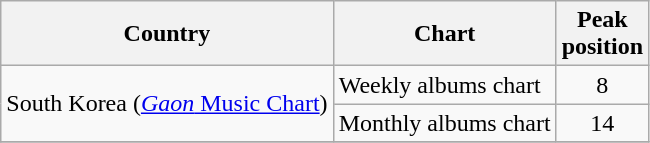<table class="wikitable">
<tr>
<th>Country</th>
<th>Chart</th>
<th>Peak<br>position</th>
</tr>
<tr>
<td rowspan="2">South Korea (<a href='#'><em>Gaon</em> Music Chart</a>)</td>
<td>Weekly albums chart</td>
<td align="center">8</td>
</tr>
<tr>
<td>Monthly albums chart</td>
<td align="center">14</td>
</tr>
<tr>
</tr>
</table>
